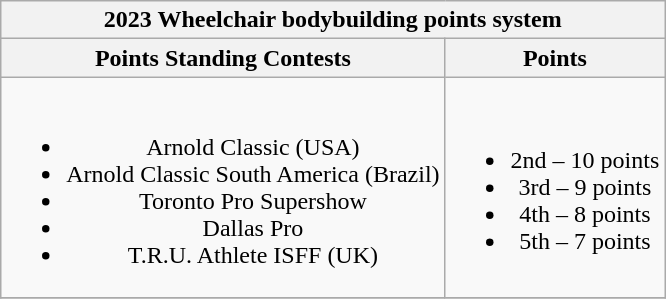<table class="wikitable sortable" width="auto" style="text-align: center">
<tr>
<th rowspan=1 colspan=2>2023 Wheelchair bodybuilding points system</th>
</tr>
<tr>
<th>Points Standing Contests</th>
<th>Points</th>
</tr>
<tr>
<td><br><ul><li>Arnold Classic (USA)</li><li>Arnold Classic South America (Brazil)</li><li>Toronto Pro Supershow</li><li>Dallas Pro</li><li>T.R.U. Athlete ISFF (UK)</li></ul></td>
<td><br><ul><li>2nd – 10 points</li><li>3rd – 9 points</li><li>4th – 8 points</li><li>5th – 7 points</li></ul></td>
</tr>
<tr>
</tr>
</table>
